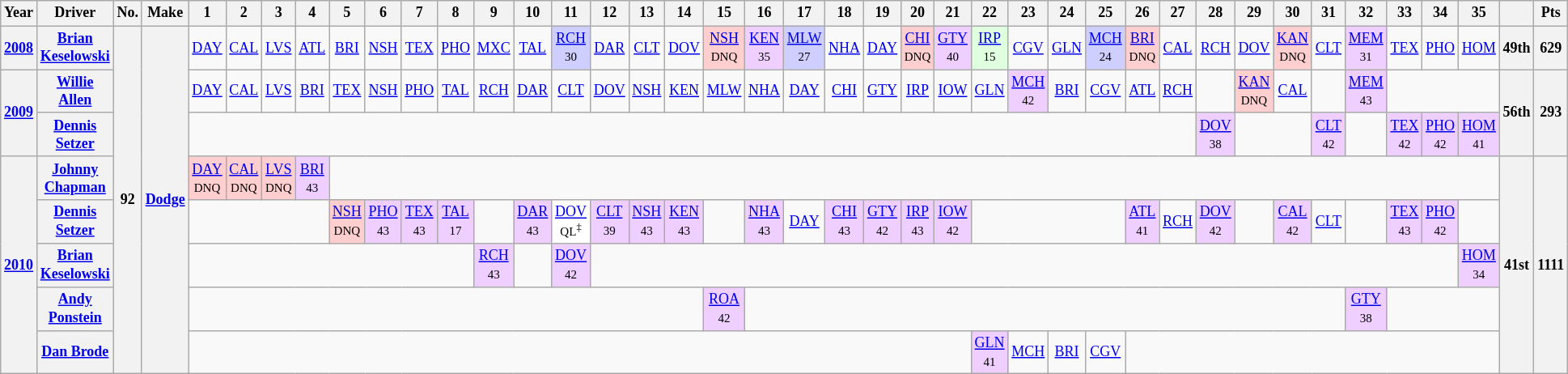<table class="wikitable" style="text-align:center; font-size:75%">
<tr>
<th>Year</th>
<th>Driver</th>
<th>No.</th>
<th>Make</th>
<th>1</th>
<th>2</th>
<th>3</th>
<th>4</th>
<th>5</th>
<th>6</th>
<th>7</th>
<th>8</th>
<th>9</th>
<th>10</th>
<th>11</th>
<th>12</th>
<th>13</th>
<th>14</th>
<th>15</th>
<th>16</th>
<th>17</th>
<th>18</th>
<th>19</th>
<th>20</th>
<th>21</th>
<th>22</th>
<th>23</th>
<th>24</th>
<th>25</th>
<th>26</th>
<th>27</th>
<th>28</th>
<th>29</th>
<th>30</th>
<th>31</th>
<th>32</th>
<th>33</th>
<th>34</th>
<th>35</th>
<th></th>
<th>Pts</th>
</tr>
<tr>
<th><a href='#'>2008</a></th>
<th><a href='#'>Brian Keselowski</a></th>
<th rowspan=8>92</th>
<th rowspan=8><a href='#'>Dodge</a></th>
<td><a href='#'>DAY</a></td>
<td><a href='#'>CAL</a></td>
<td><a href='#'>LVS</a></td>
<td><a href='#'>ATL</a></td>
<td><a href='#'>BRI</a></td>
<td><a href='#'>NSH</a></td>
<td><a href='#'>TEX</a></td>
<td><a href='#'>PHO</a></td>
<td><a href='#'>MXC</a></td>
<td><a href='#'>TAL</a></td>
<td style="background:#CFCFFF;"><a href='#'>RCH</a><br><small>30</small></td>
<td><a href='#'>DAR</a></td>
<td><a href='#'>CLT</a></td>
<td><a href='#'>DOV</a></td>
<td style="background:#FFCFCF;"><a href='#'>NSH</a><br><small>DNQ</small></td>
<td style="background:#EFCFFF;"><a href='#'>KEN</a><br><small>35</small></td>
<td style="background:#CFCFFF;"><a href='#'>MLW</a><br><small>27</small></td>
<td><a href='#'>NHA</a></td>
<td><a href='#'>DAY</a></td>
<td style="background:#FFCFCF;"><a href='#'>CHI</a><br><small>DNQ</small></td>
<td style="background:#EFCFFF;"><a href='#'>GTY</a><br><small>40</small></td>
<td style="background:#DFFFDF;"><a href='#'>IRP</a><br><small>15</small></td>
<td><a href='#'>CGV</a></td>
<td><a href='#'>GLN</a></td>
<td style="background:#CFCFFF;"><a href='#'>MCH</a><br><small>24</small></td>
<td style="background:#FFCFCF;"><a href='#'>BRI</a><br><small>DNQ</small></td>
<td><a href='#'>CAL</a></td>
<td><a href='#'>RCH</a></td>
<td><a href='#'>DOV</a></td>
<td style="background:#FFCFCF;"><a href='#'>KAN</a><br><small>DNQ</small></td>
<td><a href='#'>CLT</a></td>
<td style="background:#EFCFFF;"><a href='#'>MEM</a><br><small>31</small></td>
<td><a href='#'>TEX</a></td>
<td><a href='#'>PHO</a></td>
<td><a href='#'>HOM</a></td>
<th>49th</th>
<th>629</th>
</tr>
<tr>
<th rowspan=2><a href='#'>2009</a></th>
<th><a href='#'>Willie Allen</a></th>
<td><a href='#'>DAY</a></td>
<td><a href='#'>CAL</a></td>
<td><a href='#'>LVS</a></td>
<td><a href='#'>BRI</a></td>
<td><a href='#'>TEX</a></td>
<td><a href='#'>NSH</a></td>
<td><a href='#'>PHO</a></td>
<td><a href='#'>TAL</a></td>
<td><a href='#'>RCH</a></td>
<td><a href='#'>DAR</a></td>
<td><a href='#'>CLT</a></td>
<td><a href='#'>DOV</a></td>
<td><a href='#'>NSH</a></td>
<td><a href='#'>KEN</a></td>
<td><a href='#'>MLW</a></td>
<td><a href='#'>NHA</a></td>
<td><a href='#'>DAY</a></td>
<td><a href='#'>CHI</a></td>
<td><a href='#'>GTY</a></td>
<td><a href='#'>IRP</a></td>
<td><a href='#'>IOW</a></td>
<td><a href='#'>GLN</a></td>
<td style="background:#EFCFFF;"><a href='#'>MCH</a><br><small>42</small></td>
<td><a href='#'>BRI</a></td>
<td><a href='#'>CGV</a></td>
<td><a href='#'>ATL</a></td>
<td><a href='#'>RCH</a></td>
<td colspan=1></td>
<td style="background:#FFCFCF;"><a href='#'>KAN</a><br><small>DNQ</small></td>
<td><a href='#'>CAL</a></td>
<td colspan=1></td>
<td style="background:#EFCFFF;"><a href='#'>MEM</a><br><small>43</small></td>
<td colspan=3></td>
<th rowspan=2>56th</th>
<th rowspan=2>293</th>
</tr>
<tr>
<th><a href='#'>Dennis Setzer</a></th>
<td colspan=27></td>
<td style="background:#EFCFFF;"><a href='#'>DOV</a><br><small>38</small></td>
<td colspan=2></td>
<td style="background:#EFCFFF;"><a href='#'>CLT</a><br><small>42</small></td>
<td colspan=1></td>
<td style="background:#EFCFFF;"><a href='#'>TEX</a><br><small>42</small></td>
<td style="background:#EFCFFF;"><a href='#'>PHO</a><br><small>42</small></td>
<td style="background:#EFCFFF;"><a href='#'>HOM</a><br><small>41</small></td>
</tr>
<tr>
<th rowspan=5><a href='#'>2010</a></th>
<th><a href='#'>Johnny Chapman</a></th>
<td style="background:#FFCFCF;"><a href='#'>DAY</a><br><small>DNQ</small></td>
<td style="background:#FFCFCF;"><a href='#'>CAL</a><br><small>DNQ</small></td>
<td style="background:#FFCFCF;"><a href='#'>LVS</a><br><small>DNQ</small></td>
<td style="background:#EFCFFF;"><a href='#'>BRI</a><br><small>43</small></td>
<td colspan=31></td>
<th rowspan=5>41st</th>
<th rowspan=5>1111</th>
</tr>
<tr>
<th><a href='#'>Dennis Setzer</a></th>
<td colspan=4></td>
<td style="background:#FFCFCF;"><a href='#'>NSH</a><br><small>DNQ</small></td>
<td style="background:#EFCFFF;"><a href='#'>PHO</a><br><small>43</small></td>
<td style="background:#EFCFFF;"><a href='#'>TEX</a><br><small>43</small></td>
<td style="background:#EFCFFF;"><a href='#'>TAL</a><br><small>17</small></td>
<td colspan=1></td>
<td style="background:#EFCFFF;"><a href='#'>DAR</a><br><small>43</small></td>
<td style="background:#FFFFFF;"><a href='#'>DOV</a><br><small>QL<sup>‡</sup></small></td>
<td style="background:#EFCFFF;"><a href='#'>CLT</a><br><small>39</small></td>
<td style="background:#EFCFFF;"><a href='#'>NSH</a><br><small>43</small></td>
<td style="background:#EFCFFF;"><a href='#'>KEN</a><br><small>43</small></td>
<td colspan=1></td>
<td style="background:#EFCFFF;"><a href='#'>NHA</a><br><small>43</small></td>
<td><a href='#'>DAY</a></td>
<td style="background:#EFCFFF;"><a href='#'>CHI</a><br><small>43</small></td>
<td style="background:#EFCFFF;"><a href='#'>GTY</a><br><small>42</small></td>
<td style="background:#EFCFFF;"><a href='#'>IRP</a><br><small>43</small></td>
<td style="background:#EFCFFF;"><a href='#'>IOW</a><br><small>42</small></td>
<td colspan=4></td>
<td style="background:#EFCFFF;"><a href='#'>ATL</a><br><small>41</small></td>
<td><a href='#'>RCH</a></td>
<td style="background:#EFCFFF;"><a href='#'>DOV</a><br><small>42</small></td>
<td colspan=1></td>
<td style="background:#EFCFFF;"><a href='#'>CAL</a><br><small>42</small></td>
<td><a href='#'>CLT</a></td>
<td colspan=1></td>
<td style="background:#EFCFFF;"><a href='#'>TEX</a><br><small>43</small></td>
<td style="background:#EFCFFF;"><a href='#'>PHO</a><br><small>42</small></td>
<td colspan=1></td>
</tr>
<tr>
<th><a href='#'>Brian Keselowski</a></th>
<td colspan=8></td>
<td style="background:#EFCFFF;"><a href='#'>RCH</a><br><small>43</small></td>
<td colspan=1></td>
<td style="background:#EFCFFF;"><a href='#'>DOV</a><br><small>42</small></td>
<td colspan=23></td>
<td style="background:#EFCFFF;"><a href='#'>HOM</a><br><small>34</small></td>
</tr>
<tr>
<th><a href='#'>Andy Ponstein</a></th>
<td colspan=14></td>
<td style="background:#EFCFFF;"><a href='#'>ROA</a><br><small>42</small></td>
<td colspan=16></td>
<td style="background:#EFCFFF;"><a href='#'>GTY</a><br><small>38</small></td>
<td colspan=3></td>
</tr>
<tr>
<th><a href='#'>Dan Brode</a></th>
<td colspan=21></td>
<td style="background:#EFCFFF;"><a href='#'>GLN</a><br><small>41</small></td>
<td><a href='#'>MCH</a></td>
<td><a href='#'>BRI</a></td>
<td><a href='#'>CGV</a></td>
<td colspan=10></td>
</tr>
</table>
